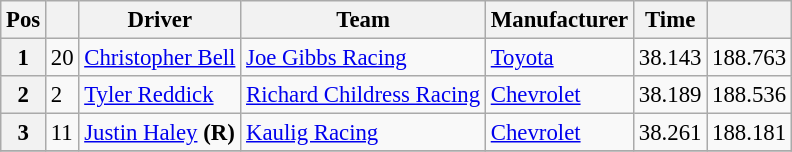<table class="wikitable" style="font-size:95%">
<tr>
<th>Pos</th>
<th></th>
<th>Driver</th>
<th>Team</th>
<th>Manufacturer</th>
<th>Time</th>
<th></th>
</tr>
<tr>
<th>1</th>
<td>20</td>
<td><a href='#'>Christopher Bell</a></td>
<td><a href='#'>Joe Gibbs Racing</a></td>
<td><a href='#'>Toyota</a></td>
<td>38.143</td>
<td>188.763</td>
</tr>
<tr>
<th>2</th>
<td>2</td>
<td><a href='#'>Tyler Reddick</a></td>
<td><a href='#'>Richard Childress Racing</a></td>
<td><a href='#'>Chevrolet</a></td>
<td>38.189</td>
<td>188.536</td>
</tr>
<tr>
<th>3</th>
<td>11</td>
<td><a href='#'>Justin Haley</a> <strong>(R)</strong></td>
<td><a href='#'>Kaulig Racing</a></td>
<td><a href='#'>Chevrolet</a></td>
<td>38.261</td>
<td>188.181</td>
</tr>
<tr>
</tr>
</table>
